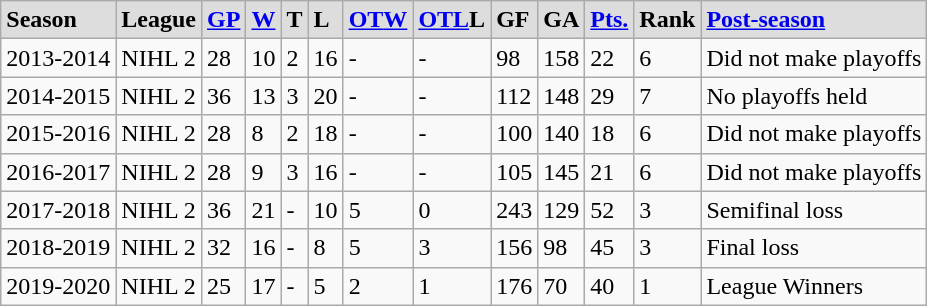<table class="wikitable">
<tr style="font-weight:bold; background-color:#dddddd;" |>
<td><strong>Season</strong></td>
<td><strong>League</strong></td>
<td><strong><a href='#'>GP</a></strong></td>
<td><strong><a href='#'>W</a></strong></td>
<td><strong>T</strong></td>
<td><strong>L</strong></td>
<td><strong><a href='#'>OT</a><a href='#'>W</a></strong></td>
<td><strong><a href='#'>OTL</a>L</strong></td>
<td><strong>GF</strong></td>
<td><strong>GA</strong></td>
<td><strong><a href='#'>Pts.</a></strong></td>
<td>Rank</td>
<td><a href='#'>Post-season</a></td>
</tr>
<tr>
<td>2013-2014</td>
<td>NIHL 2</td>
<td>28</td>
<td>10</td>
<td>2</td>
<td>16</td>
<td>-</td>
<td>-</td>
<td>98</td>
<td>158</td>
<td>22</td>
<td>6</td>
<td>Did not make playoffs</td>
</tr>
<tr>
<td>2014-2015</td>
<td>NIHL 2</td>
<td>36</td>
<td>13</td>
<td>3</td>
<td>20</td>
<td>-</td>
<td>-</td>
<td>112</td>
<td>148</td>
<td>29</td>
<td>7</td>
<td>No playoffs held</td>
</tr>
<tr>
<td>2015-2016</td>
<td>NIHL 2</td>
<td>28</td>
<td>8</td>
<td>2</td>
<td>18</td>
<td>-</td>
<td>-</td>
<td>100</td>
<td>140</td>
<td>18</td>
<td>6</td>
<td>Did not make playoffs</td>
</tr>
<tr>
<td>2016-2017</td>
<td>NIHL 2</td>
<td>28</td>
<td>9</td>
<td>3</td>
<td>16</td>
<td>-</td>
<td>-</td>
<td>105</td>
<td>145</td>
<td>21</td>
<td>6</td>
<td>Did not make playoffs</td>
</tr>
<tr>
<td>2017-2018</td>
<td>NIHL 2</td>
<td>36</td>
<td>21</td>
<td>-</td>
<td>10</td>
<td>5</td>
<td>0</td>
<td>243</td>
<td>129</td>
<td>52</td>
<td>3</td>
<td>Semifinal loss</td>
</tr>
<tr>
<td>2018-2019</td>
<td>NIHL 2</td>
<td>32</td>
<td>16</td>
<td>-</td>
<td>8</td>
<td>5</td>
<td>3</td>
<td>156</td>
<td>98</td>
<td>45</td>
<td>3</td>
<td>Final loss</td>
</tr>
<tr>
<td>2019-2020</td>
<td>NIHL 2</td>
<td>25</td>
<td>17</td>
<td>-</td>
<td>5</td>
<td>2</td>
<td>1</td>
<td>176</td>
<td>70</td>
<td>40</td>
<td>1</td>
<td>League Winners</td>
</tr>
</table>
